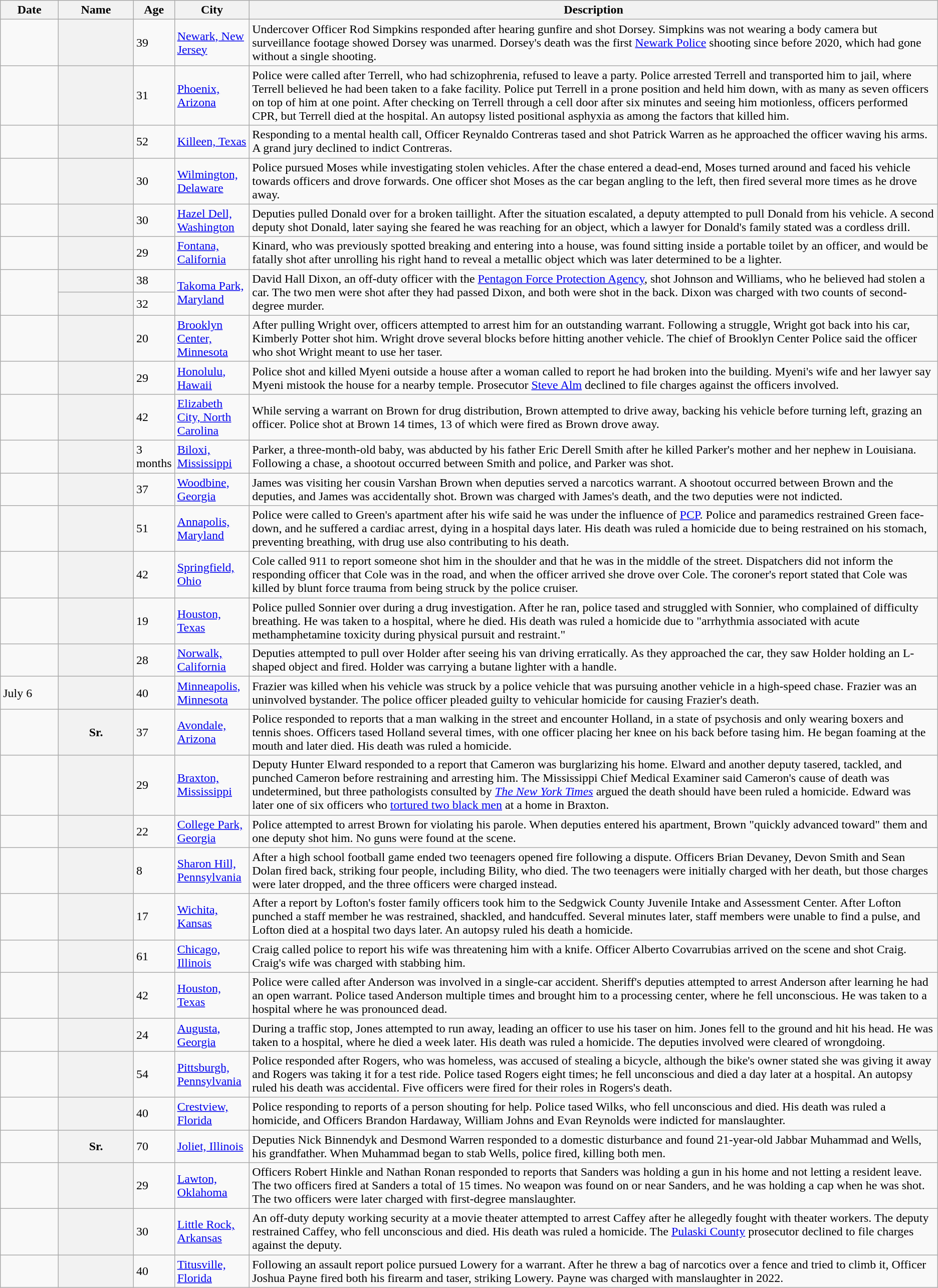<table class="wikitable sortable plainrowheaders">
<tr>
<th scope="col" style="width:6.2%">Date</th>
<th scope="col" style="width:8%">Name</th>
<th scope="col" style="width:2.8%">Age</th>
<th scope="col" style="width:8%">City</th>
<th scope="col" class="unsortable">Description</th>
</tr>
<tr>
<td></td>
<th scope="row"></th>
<td>39</td>
<td><a href='#'>Newark, New Jersey</a></td>
<td>Undercover Officer Rod Simpkins responded after hearing gunfire and shot Dorsey. Simpkins was not wearing a body camera but surveillance footage showed Dorsey was unarmed. Dorsey's death was the first <a href='#'>Newark Police</a> shooting since before 2020, which had gone without a single shooting.</td>
</tr>
<tr>
<td></td>
<th scope="row"></th>
<td>31</td>
<td><a href='#'>Phoenix, Arizona</a></td>
<td>Police were called after Terrell, who had schizophrenia, refused to leave a party. Police arrested Terrell and transported him to jail, where Terrell believed he had been taken to a fake facility. Police put Terrell in a prone position and held him down, with as many as seven officers on top of him at one point. After checking on Terrell through a cell door after six minutes and seeing him motionless, officers performed CPR, but Terrell died at the hospital. An autopsy listed positional asphyxia as among the factors that killed him.</td>
</tr>
<tr>
<td></td>
<th scope="row"></th>
<td>52</td>
<td><a href='#'>Killeen, Texas</a></td>
<td>Responding to a mental health call, Officer Reynaldo Contreras tased and shot Patrick Warren as he approached the officer waving his arms. A grand jury declined to indict Contreras.</td>
</tr>
<tr>
<td></td>
<th scope="row"></th>
<td>30</td>
<td><a href='#'>Wilmington, Delaware</a></td>
<td>Police pursued Moses while investigating stolen vehicles. After the chase entered a dead-end, Moses turned around and faced his vehicle towards officers and drove forwards. One officer shot Moses as the car began angling to the left, then fired several more times as he drove away.</td>
</tr>
<tr>
<td></td>
<th scope="row"></th>
<td>30</td>
<td><a href='#'>Hazel Dell, Washington</a></td>
<td>Deputies pulled Donald over for a broken taillight. After the situation escalated, a deputy attempted to pull Donald from his vehicle. A second deputy shot Donald, later saying she feared he was reaching for an object, which a lawyer for Donald's family stated was a cordless drill.</td>
</tr>
<tr>
<td></td>
<th scope="row"></th>
<td>29</td>
<td><a href='#'>Fontana, California</a></td>
<td>Kinard, who was previously spotted breaking and entering into a house, was found sitting inside a portable toilet by an officer, and would be fatally shot after unrolling his right hand to reveal a metallic object which was later determined to be a lighter.</td>
</tr>
<tr>
<td rowspan=2></td>
<th scope="row"></th>
<td>38</td>
<td rowspan=2><a href='#'>Takoma Park, Maryland</a></td>
<td rowspan=2>David Hall Dixon, an off-duty officer with the <a href='#'>Pentagon Force Protection Agency</a>, shot Johnson and Williams, who he believed had stolen a car. The two men were shot after they had passed Dixon, and both were shot in the back. Dixon was charged with two counts of second-degree murder.</td>
</tr>
<tr>
<th scope="row"></th>
<td>32</td>
</tr>
<tr>
<td></td>
<th scope="row"></th>
<td>20</td>
<td><a href='#'>Brooklyn Center, Minnesota</a></td>
<td>After pulling Wright over, officers attempted to arrest him for an outstanding warrant. Following a struggle, Wright got back into his car, Kimberly Potter shot him. Wright drove several blocks before hitting another vehicle. The chief of Brooklyn Center Police said the officer who shot Wright meant to use her taser.</td>
</tr>
<tr>
<td></td>
<th scope="row"></th>
<td>29</td>
<td><a href='#'>Honolulu, Hawaii</a></td>
<td>Police shot and killed Myeni outside a house after a woman called to report he had broken into the building. Myeni's wife and her lawyer say Myeni mistook the house for a nearby temple. Prosecutor <a href='#'>Steve Alm</a> declined to file charges against the officers involved.</td>
</tr>
<tr>
<td></td>
<th scope="row"></th>
<td>42</td>
<td><a href='#'>Elizabeth City, North Carolina</a></td>
<td>While serving a warrant on Brown for drug distribution, Brown attempted to drive away, backing his vehicle before turning left, grazing an officer. Police shot at Brown 14 times, 13 of which were fired as Brown drove away.</td>
</tr>
<tr>
<td></td>
<th scope="row"></th>
<td>3 months</td>
<td><a href='#'>Biloxi, Mississippi</a></td>
<td>Parker, a three-month-old baby, was abducted by his father Eric Derell Smith after he killed Parker's mother and her nephew in Louisiana. Following a chase, a shootout occurred between Smith and police, and Parker was shot.</td>
</tr>
<tr>
<td></td>
<th scope="row"></th>
<td>37</td>
<td><a href='#'>Woodbine, Georgia</a></td>
<td>James was visiting her cousin Varshan Brown when deputies served a narcotics warrant. A shootout occurred between Brown and the deputies, and James was accidentally shot. Brown was charged with James's death, and the two deputies were not indicted.</td>
</tr>
<tr>
<td></td>
<th scope="row"></th>
<td>51</td>
<td><a href='#'>Annapolis, Maryland</a></td>
<td>Police were called to Green's apartment after his wife said he was under the influence of <a href='#'>PCP</a>. Police and paramedics restrained Green face-down, and he suffered a cardiac arrest, dying in a hospital days later. His death was ruled a homicide due to being restrained on his stomach, preventing breathing, with drug use also contributing to his death.</td>
</tr>
<tr>
<td></td>
<th scope="row"></th>
<td>42</td>
<td><a href='#'>Springfield, Ohio</a></td>
<td>Cole called 911 to report someone shot him in the shoulder and that he was in the middle of the street. Dispatchers did not inform the responding officer that Cole was in the road, and when the officer arrived she drove over Cole. The coroner's report stated that Cole was killed by blunt force trauma from being struck by the police cruiser.</td>
</tr>
<tr>
<td></td>
<th scope="row"></th>
<td>19</td>
<td><a href='#'>Houston, Texas</a></td>
<td>Police pulled Sonnier over during a drug investigation. After he ran, police tased and struggled with Sonnier, who complained of difficulty breathing. He was taken to a hospital, where he died. His death was ruled a homicide due to "arrhythmia associated with acute methamphetamine toxicity during physical pursuit and restraint."</td>
</tr>
<tr>
<td></td>
<th scope="row"></th>
<td>28</td>
<td><a href='#'>Norwalk, California</a></td>
<td>Deputies attempted to pull over Holder after seeing his van driving erratically. As they approached the car, they saw Holder holding an L-shaped object and fired. Holder was carrying a butane lighter with a handle.</td>
</tr>
<tr>
<td>July 6</td>
<th scope="row"></th>
<td>40</td>
<td><a href='#'>Minneapolis, Minnesota</a></td>
<td>Frazier was killed when his vehicle was struck by a police vehicle that was pursuing another vehicle in a high-speed chase. Frazier was an uninvolved bystander. The police officer pleaded guilty to vehicular homicide for causing Frazier's death.</td>
</tr>
<tr>
<td></td>
<th scope="row"> Sr.</th>
<td>37</td>
<td><a href='#'>Avondale, Arizona</a></td>
<td>Police responded to reports that a man walking in the street and encounter Holland, in a state of psychosis and only wearing boxers and tennis shoes. Officers tased Holland several times, with one officer placing her knee on his back before tasing him. He began foaming at the mouth and later died. His death was ruled a homicide.</td>
</tr>
<tr>
<td></td>
<th scope="row"></th>
<td>29</td>
<td><a href='#'>Braxton, Mississippi</a></td>
<td>Deputy Hunter Elward responded to a report that Cameron was burglarizing his home. Elward and another deputy tasered, tackled, and punched Cameron before restraining and arresting him. The Mississippi Chief Medical Examiner said Cameron's cause of death was undetermined, but three pathologists consulted by <em><a href='#'>The New York Times</a></em> argued the death should have been ruled a homicide. Edward was later one of six officers who <a href='#'>tortured two black men</a> at a home in Braxton.</td>
</tr>
<tr>
<td></td>
<th scope="row"></th>
<td>22</td>
<td><a href='#'>College Park, Georgia</a></td>
<td>Police attempted to arrest Brown for violating his parole. When deputies entered his apartment, Brown "quickly advanced toward" them and one deputy shot him. No guns were found at the scene.</td>
</tr>
<tr>
<td></td>
<th scope="row"></th>
<td>8</td>
<td><a href='#'>Sharon Hill, Pennsylvania</a></td>
<td>After a high school football game ended two teenagers opened fire following a dispute. Officers Brian Devaney, Devon Smith and Sean Dolan fired back, striking four people, including Bility, who died. The two teenagers were initially charged with her death, but those charges were later dropped, and the three officers were charged instead.</td>
</tr>
<tr>
<td></td>
<th scope="row"></th>
<td>17</td>
<td><a href='#'>Wichita, Kansas</a></td>
<td>After a report by Lofton's foster family officers took him to the Sedgwick County Juvenile Intake and Assessment Center. After Lofton punched a staff member he was restrained, shackled, and handcuffed. Several minutes later, staff members were unable to find a pulse, and Lofton died at a hospital two days later. An autopsy ruled his death a homicide.</td>
</tr>
<tr>
<td></td>
<th scope="row"></th>
<td>61</td>
<td><a href='#'>Chicago, Illinois</a></td>
<td>Craig called police to report his wife was threatening him with a knife. Officer Alberto Covarrubias arrived on the scene and shot Craig. Craig's wife was charged with stabbing him.</td>
</tr>
<tr>
<td></td>
<th scope="row"></th>
<td>42</td>
<td><a href='#'>Houston, Texas</a></td>
<td>Police were called after Anderson was involved in a single-car accident. Sheriff's deputies attempted to arrest Anderson after learning he had an open warrant. Police tased Anderson multiple times and brought him to a processing center, where he fell unconscious. He was taken to a hospital where he was pronounced dead.</td>
</tr>
<tr>
<td></td>
<th scope="row"></th>
<td>24</td>
<td><a href='#'>Augusta, Georgia</a></td>
<td>During a traffic stop, Jones attempted to run away, leading an officer to use his taser on him. Jones fell to the ground and hit his head. He was taken to a hospital, where he died a week later. His death was ruled a homicide. The deputies involved were cleared of wrongdoing.</td>
</tr>
<tr>
<td></td>
<th scope="row"></th>
<td>54</td>
<td><a href='#'>Pittsburgh, Pennsylvania</a></td>
<td>Police responded after Rogers, who was homeless, was accused of stealing a bicycle, although the bike's owner stated she was giving it away and Rogers was taking it for a test ride. Police tased Rogers eight times; he fell unconscious and died a day later at a hospital. An autopsy ruled his death was accidental. Five officers were fired for their roles in Rogers's death.</td>
</tr>
<tr>
<td></td>
<th scope="row"></th>
<td>40</td>
<td><a href='#'>Crestview, Florida</a></td>
<td>Police responding to reports of a person shouting for help. Police tased Wilks, who fell unconscious and died. His death was ruled a homicide, and Officers Brandon Hardaway, William Johns and Evan Reynolds were indicted for manslaughter.</td>
</tr>
<tr>
<td></td>
<th scope="row"> Sr.</th>
<td>70</td>
<td><a href='#'>Joliet, Illinois</a></td>
<td>Deputies Nick Binnendyk and Desmond Warren responded to a domestic disturbance and found 21-year-old Jabbar Muhammad and Wells, his grandfather. When Muhammad began to stab Wells, police fired, killing both men.</td>
</tr>
<tr>
<td></td>
<th scope="row"></th>
<td>29</td>
<td><a href='#'>Lawton, Oklahoma</a></td>
<td>Officers Robert Hinkle and Nathan Ronan responded to reports that Sanders was holding a gun in his home and not letting a resident leave. The two officers fired at Sanders a total of 15 times. No weapon was found on or near Sanders, and he was holding a cap when he was shot. The two officers were later charged with first-degree manslaughter.</td>
</tr>
<tr>
<td></td>
<th scope="row"></th>
<td>30</td>
<td><a href='#'>Little Rock, Arkansas</a></td>
<td>An off-duty deputy working security at a movie theater attempted to arrest Caffey after he allegedly fought with theater workers. The deputy restrained Caffey, who fell unconscious and died. His death was ruled a homicide. The <a href='#'>Pulaski County</a> prosecutor declined to file charges against the deputy.</td>
</tr>
<tr>
<td></td>
<th scope="row"></th>
<td>40</td>
<td><a href='#'>Titusville, Florida</a></td>
<td>Following an assault report police pursued Lowery for a warrant. After he threw a bag of narcotics over a fence and tried to climb it, Officer Joshua Payne fired both his firearm and taser, striking Lowery. Payne was charged with manslaughter in 2022.</td>
</tr>
</table>
